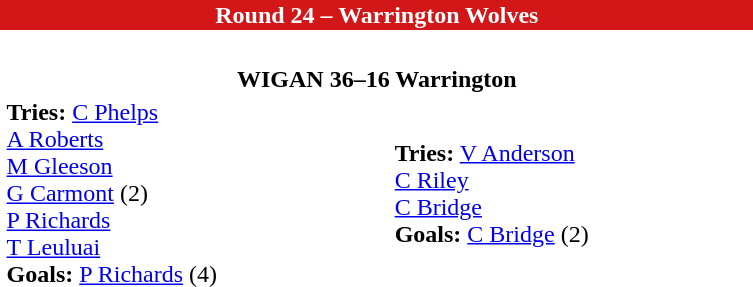<table class="toccolours collapsible collapsed" border="0" align="right" width="40%" style="margin:1em;">
<tr>
<th colspan=2 style="background:#D31718; color:#FFFFFF;">Round 24 – Warrington Wolves</th>
</tr>
<tr>
<td><br><table border=0 width=100%>
<tr>
<th colspan=2>WIGAN 36–16 Warrington</th>
</tr>
<tr>
<td><strong>Tries:</strong> <a href='#'>C Phelps</a><br><a href='#'>A Roberts</a><br><a href='#'>M Gleeson</a><br><a href='#'>G Carmont</a> (2)<br><a href='#'>P Richards</a><br><a href='#'>T Leuluai</a><br><strong>Goals:</strong> <a href='#'>P Richards</a> (4)</td>
<td><strong>Tries:</strong> <a href='#'>V Anderson</a><br><a href='#'>C Riley</a><br><a href='#'>C Bridge</a><br><strong>Goals:</strong> <a href='#'>C Bridge</a> (2)</td>
</tr>
</table>
</td>
</tr>
</table>
